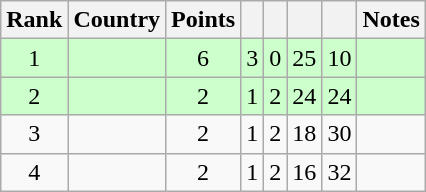<table class="wikitable sortable" style="text-align: center;">
<tr>
<th>Rank</th>
<th>Country</th>
<th>Points</th>
<th></th>
<th></th>
<th></th>
<th></th>
<th>Notes</th>
</tr>
<tr style="background:#cfc;">
<td>1</td>
<td align=left></td>
<td>6</td>
<td>3</td>
<td>0</td>
<td>25</td>
<td>10</td>
<td></td>
</tr>
<tr style="background:#cfc;">
<td>2</td>
<td align=left></td>
<td>2</td>
<td>1</td>
<td>2</td>
<td>24</td>
<td>24</td>
<td></td>
</tr>
<tr>
<td>3</td>
<td align=left></td>
<td>2</td>
<td>1</td>
<td>2</td>
<td>18</td>
<td>30</td>
<td></td>
</tr>
<tr>
<td>4</td>
<td align=left></td>
<td>2</td>
<td>1</td>
<td>2</td>
<td>16</td>
<td>32</td>
<td></td>
</tr>
</table>
